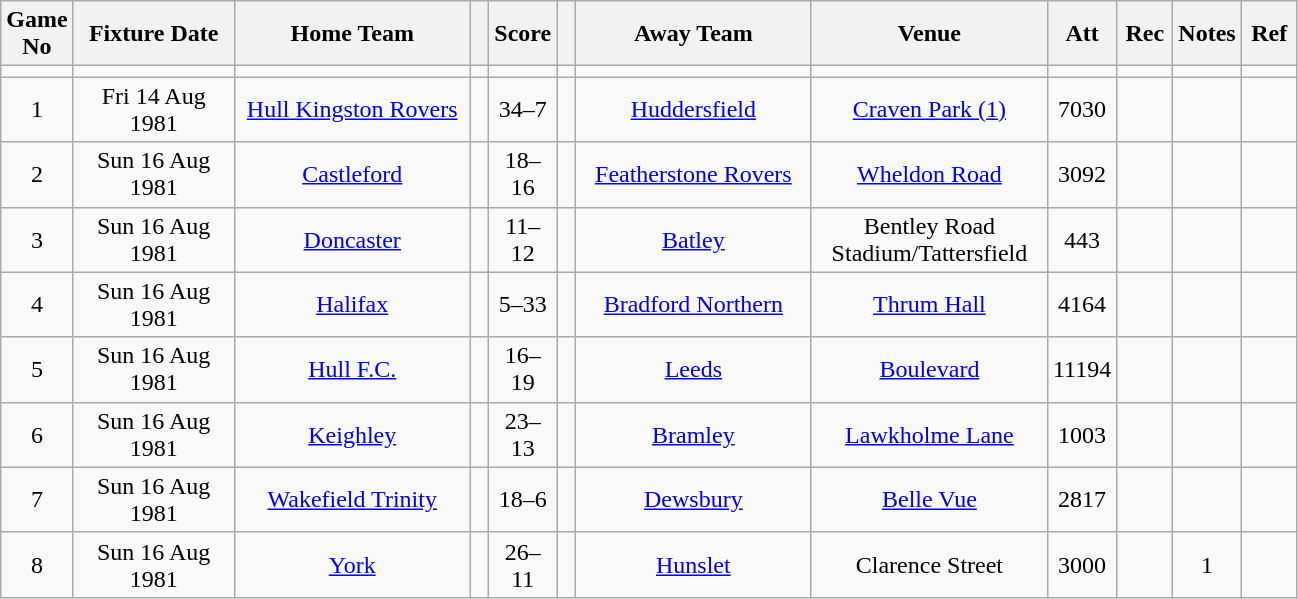<table class="wikitable" style="text-align:center;">
<tr>
<th width=20 abbr="No">Game No</th>
<th width=100 abbr="Date">Fixture Date</th>
<th width=150 abbr="Home Team">Home Team</th>
<th width=5 abbr="space"></th>
<th width=20 abbr="Score">Score</th>
<th width=5 abbr="space"></th>
<th width=150 abbr="Away Team">Away Team</th>
<th width=150 abbr="Venue">Venue</th>
<th width=30 abbr="Att">Att</th>
<th width=30 abbr="Rec">Rec</th>
<th width=20 abbr="Notes">Notes</th>
<th width=30 abbr="Ref">Ref</th>
</tr>
<tr>
<td></td>
<td></td>
<td></td>
<td></td>
<td></td>
<td></td>
<td></td>
<td></td>
<td></td>
<td></td>
<td></td>
<td></td>
</tr>
<tr>
<td>1</td>
<td>Fri 14 Aug 1981</td>
<td><a href='#'>Hull Kingston Rovers</a></td>
<td></td>
<td>34–7</td>
<td></td>
<td><a href='#'>Huddersfield</a></td>
<td><a href='#'>Craven Park (1)</a></td>
<td>7030</td>
<td></td>
<td></td>
<td></td>
</tr>
<tr>
<td>2</td>
<td>Sun 16 Aug 1981</td>
<td><a href='#'>Castleford</a></td>
<td></td>
<td>18–16</td>
<td></td>
<td><a href='#'>Featherstone Rovers</a></td>
<td><a href='#'>Wheldon Road</a></td>
<td>3092</td>
<td></td>
<td></td>
<td></td>
</tr>
<tr>
<td>3</td>
<td>Sun 16 Aug 1981</td>
<td><a href='#'>Doncaster</a></td>
<td></td>
<td>11–12</td>
<td></td>
<td><a href='#'>Batley</a></td>
<td>Bentley Road Stadium/Tattersfield</td>
<td>443</td>
<td></td>
<td></td>
<td></td>
</tr>
<tr>
<td>4</td>
<td>Sun 16 Aug 1981</td>
<td><a href='#'>Halifax</a></td>
<td></td>
<td>5–33</td>
<td></td>
<td><a href='#'>Bradford Northern</a></td>
<td><a href='#'>Thrum Hall</a></td>
<td>4164</td>
<td></td>
<td></td>
<td></td>
</tr>
<tr>
<td>5</td>
<td>Sun 16 Aug 1981</td>
<td><a href='#'>Hull F.C.</a></td>
<td></td>
<td>16–19</td>
<td></td>
<td><a href='#'>Leeds</a></td>
<td><a href='#'>Boulevard</a></td>
<td>11194</td>
<td></td>
<td></td>
<td></td>
</tr>
<tr>
<td>6</td>
<td>Sun 16 Aug 1981</td>
<td><a href='#'>Keighley</a></td>
<td></td>
<td>23–13</td>
<td></td>
<td><a href='#'>Bramley</a></td>
<td><a href='#'>Lawkholme Lane</a></td>
<td>1003</td>
<td></td>
<td></td>
<td></td>
</tr>
<tr>
<td>7</td>
<td>Sun 16 Aug 1981</td>
<td><a href='#'>Wakefield Trinity</a></td>
<td></td>
<td>18–6</td>
<td></td>
<td><a href='#'>Dewsbury</a></td>
<td><a href='#'>Belle Vue</a></td>
<td>2817</td>
<td></td>
<td></td>
<td></td>
</tr>
<tr>
<td>8</td>
<td>Sun 16 Aug 1981</td>
<td><a href='#'>York</a></td>
<td></td>
<td>26–11</td>
<td></td>
<td><a href='#'>Hunslet</a></td>
<td>Clarence Street</td>
<td>3000</td>
<td></td>
<td>1</td>
<td></td>
</tr>
</table>
